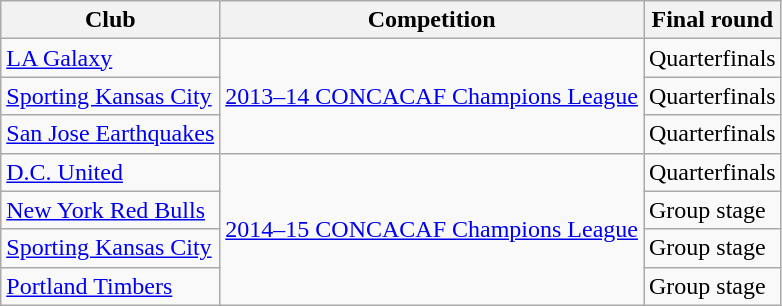<table class="wikitable">
<tr>
<th>Club</th>
<th>Competition</th>
<th>Final round</th>
</tr>
<tr>
<td><a href='#'>LA Galaxy</a></td>
<td rowspan=3><a href='#'>2013–14 CONCACAF Champions League</a></td>
<td>Quarterfinals</td>
</tr>
<tr>
<td><a href='#'>Sporting Kansas City</a></td>
<td>Quarterfinals</td>
</tr>
<tr>
<td><a href='#'>San Jose Earthquakes</a></td>
<td>Quarterfinals</td>
</tr>
<tr>
<td><a href='#'>D.C. United</a></td>
<td rowspan=4><a href='#'>2014–15 CONCACAF Champions League</a></td>
<td>Quarterfinals</td>
</tr>
<tr>
<td><a href='#'>New York Red Bulls</a></td>
<td>Group stage</td>
</tr>
<tr>
<td><a href='#'>Sporting Kansas City</a></td>
<td>Group stage</td>
</tr>
<tr>
<td><a href='#'>Portland Timbers</a></td>
<td>Group stage</td>
</tr>
</table>
